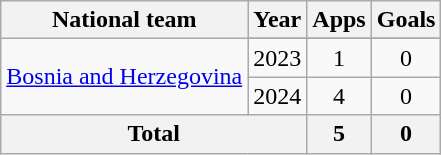<table class="wikitable" style="text-align:center">
<tr>
<th>National team</th>
<th>Year</th>
<th>Apps</th>
<th>Goals</th>
</tr>
<tr>
<td rowspan=3><a href='#'>Bosnia and Herzegovina</a></td>
</tr>
<tr>
<td>2023</td>
<td>1</td>
<td>0</td>
</tr>
<tr>
<td>2024</td>
<td>4</td>
<td>0</td>
</tr>
<tr>
<th colspan=2>Total</th>
<th>5</th>
<th>0</th>
</tr>
</table>
